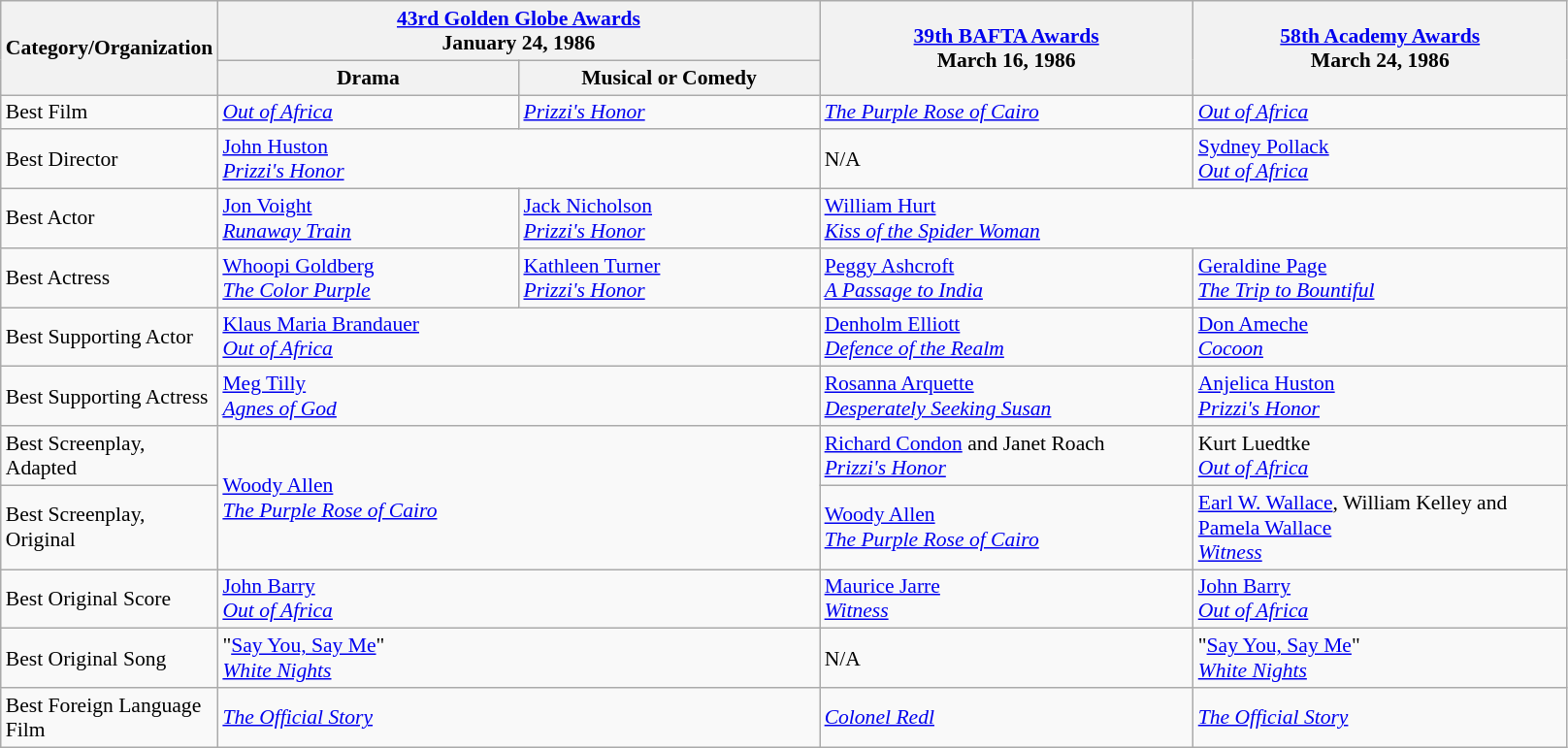<table class="wikitable" style="font-size: 90%;">
<tr>
<th rowspan="2" style="width:20px;">Category/Organization</th>
<th colspan="2" style="width:250px;"><a href='#'>43rd Golden Globe Awards</a><br>January 24, 1986</th>
<th rowspan="2" style="width:250px;"><a href='#'>39th BAFTA Awards</a><br>March 16, 1986</th>
<th rowspan="2" style="width:250px;"><a href='#'>58th Academy Awards</a><br>March 24, 1986</th>
</tr>
<tr>
<th width=200>Drama</th>
<th style="width:200px;">Musical or Comedy</th>
</tr>
<tr>
<td>Best Film</td>
<td><em><a href='#'>Out of Africa</a></em></td>
<td><em><a href='#'>Prizzi's Honor</a></em></td>
<td><em><a href='#'>The Purple Rose of Cairo</a></em></td>
<td><em><a href='#'>Out of Africa</a></em></td>
</tr>
<tr>
<td>Best Director</td>
<td colspan="2"><a href='#'>John Huston</a><br><em><a href='#'>Prizzi's Honor</a></em></td>
<td>N/A</td>
<td><a href='#'>Sydney Pollack</a><br><em><a href='#'>Out of Africa</a></em></td>
</tr>
<tr>
<td>Best Actor</td>
<td><a href='#'>Jon Voight</a><br><em><a href='#'>Runaway Train</a></em></td>
<td><a href='#'>Jack Nicholson</a><br><em><a href='#'>Prizzi's Honor</a></em></td>
<td colspan="2"><a href='#'>William Hurt</a><br><em><a href='#'>Kiss of the Spider Woman</a></em></td>
</tr>
<tr>
<td>Best Actress</td>
<td><a href='#'>Whoopi Goldberg</a><br><em><a href='#'>The Color Purple</a></em></td>
<td><a href='#'>Kathleen Turner</a><br><em><a href='#'>Prizzi's Honor</a></em></td>
<td><a href='#'>Peggy Ashcroft</a><br><em><a href='#'>A Passage to India</a></em></td>
<td><a href='#'>Geraldine Page</a><br><em><a href='#'>The Trip to Bountiful</a></em></td>
</tr>
<tr>
<td>Best Supporting Actor</td>
<td colspan="2"><a href='#'>Klaus Maria Brandauer</a><br><em><a href='#'>Out of Africa</a></em></td>
<td><a href='#'>Denholm Elliott</a><br><em><a href='#'>Defence of the Realm</a></em></td>
<td><a href='#'>Don Ameche</a><br><em><a href='#'>Cocoon</a></em></td>
</tr>
<tr>
<td>Best Supporting Actress</td>
<td colspan="2"><a href='#'>Meg Tilly</a><br><em><a href='#'>Agnes of God</a></em></td>
<td><a href='#'>Rosanna Arquette</a><br><em><a href='#'>Desperately Seeking Susan</a></em></td>
<td><a href='#'>Anjelica Huston</a><br><em><a href='#'>Prizzi's Honor</a></em></td>
</tr>
<tr>
<td>Best Screenplay, Adapted</td>
<td colspan="2" rowspan="2"><a href='#'>Woody Allen</a><br><em><a href='#'>The Purple Rose of Cairo</a></em></td>
<td><a href='#'>Richard Condon</a> and Janet Roach<br><em><a href='#'>Prizzi's Honor</a></em></td>
<td>Kurt Luedtke<br><em><a href='#'>Out of Africa</a></em></td>
</tr>
<tr>
<td>Best Screenplay, Original</td>
<td><a href='#'>Woody Allen</a><br><em><a href='#'>The Purple Rose of Cairo</a></em></td>
<td><a href='#'>Earl W. Wallace</a>, William Kelley and <a href='#'>Pamela Wallace</a><br><em><a href='#'>Witness</a></em></td>
</tr>
<tr>
<td>Best Original Score</td>
<td colspan="2"><a href='#'>John Barry</a><br><em><a href='#'>Out of Africa</a></em></td>
<td><a href='#'>Maurice Jarre</a><br><em><a href='#'>Witness</a></em></td>
<td><a href='#'>John Barry</a><br><em><a href='#'>Out of Africa</a></em></td>
</tr>
<tr>
<td>Best Original Song</td>
<td colspan="2">"<a href='#'>Say You, Say Me</a>"<br><em><a href='#'>White Nights</a></em></td>
<td>N/A</td>
<td>"<a href='#'>Say You, Say Me</a>"<br><em><a href='#'>White Nights</a></em></td>
</tr>
<tr>
<td>Best Foreign Language Film</td>
<td colspan="2"><em><a href='#'>The Official Story</a></em></td>
<td><em><a href='#'>Colonel Redl</a></em></td>
<td><em><a href='#'>The Official Story</a></em></td>
</tr>
</table>
